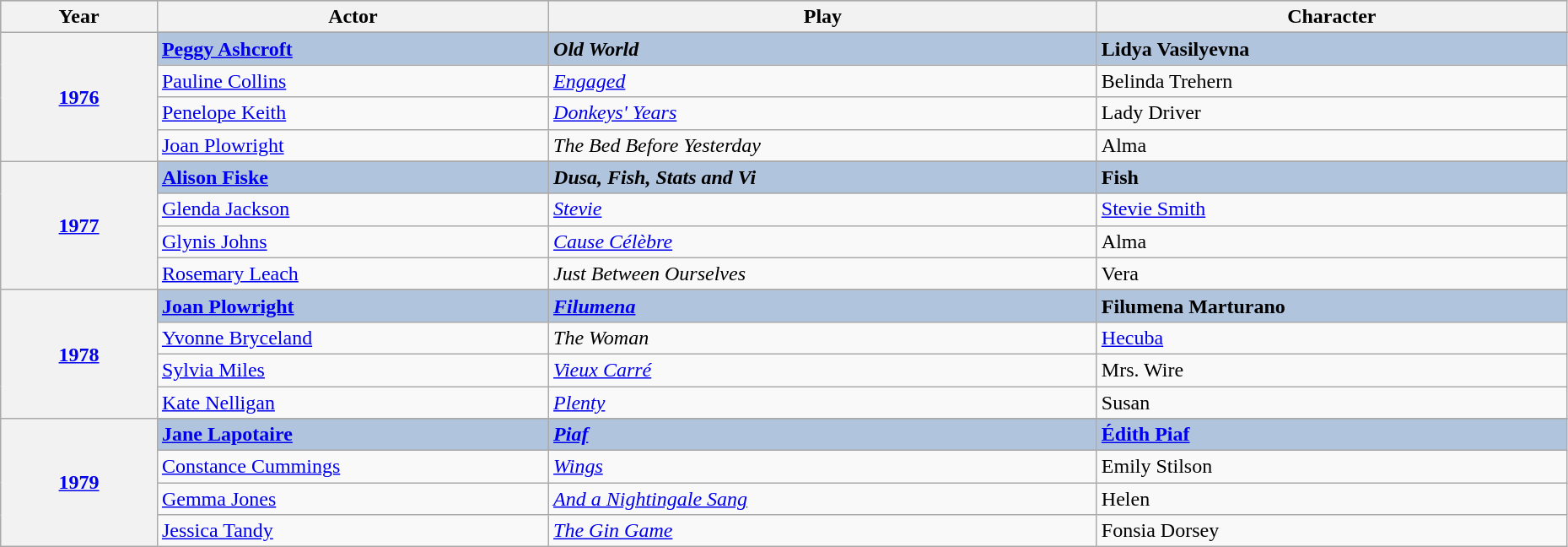<table class="wikitable" style="width:98%;">
<tr style="background:#bebebe;">
<th style="width:10%;">Year</th>
<th style="width:25%;">Actor</th>
<th style="width:35%;">Play</th>
<th style="width:30%;">Character</th>
</tr>
<tr>
<th rowspan="5" align="center"><a href='#'>1976</a></th>
</tr>
<tr style="background:#B0C4DE">
<td><strong><a href='#'>Peggy Ashcroft</a></strong></td>
<td><strong><em>Old World</em></strong></td>
<td><strong>Lidya Vasilyevna</strong></td>
</tr>
<tr>
<td><a href='#'>Pauline Collins</a></td>
<td><em><a href='#'>Engaged</a></em></td>
<td>Belinda Trehern</td>
</tr>
<tr>
<td><a href='#'>Penelope Keith</a></td>
<td><em><a href='#'>Donkeys' Years</a></em></td>
<td>Lady Driver</td>
</tr>
<tr>
<td><a href='#'>Joan Plowright</a></td>
<td><em>The Bed Before Yesterday</em></td>
<td>Alma</td>
</tr>
<tr>
<th rowspan="5" align="center"><a href='#'>1977</a></th>
</tr>
<tr style="background:#B0C4DE">
<td><strong><a href='#'>Alison Fiske</a></strong></td>
<td><strong><em>Dusa, Fish, Stats and Vi</em></strong></td>
<td><strong>Fish</strong></td>
</tr>
<tr>
<td><a href='#'>Glenda Jackson</a></td>
<td><em><a href='#'>Stevie</a></em></td>
<td><a href='#'>Stevie Smith</a></td>
</tr>
<tr>
<td><a href='#'>Glynis Johns</a></td>
<td><em><a href='#'>Cause Célèbre</a></em></td>
<td>Alma</td>
</tr>
<tr>
<td><a href='#'>Rosemary Leach</a></td>
<td><em>Just Between Ourselves</em></td>
<td>Vera</td>
</tr>
<tr>
<th rowspan="5" align="center"><a href='#'>1978</a></th>
</tr>
<tr style="background:#B0C4DE">
<td><strong><a href='#'>Joan Plowright</a></strong></td>
<td><strong><em><a href='#'>Filumena</a></em></strong></td>
<td><strong>Filumena Marturano</strong></td>
</tr>
<tr>
<td><a href='#'>Yvonne Bryceland</a></td>
<td><em>The Woman</em></td>
<td><a href='#'>Hecuba</a></td>
</tr>
<tr>
<td><a href='#'>Sylvia Miles</a></td>
<td><em><a href='#'>Vieux Carré</a></em></td>
<td>Mrs. Wire</td>
</tr>
<tr>
<td><a href='#'>Kate Nelligan</a></td>
<td><em><a href='#'>Plenty</a></em></td>
<td>Susan</td>
</tr>
<tr>
<th rowspan="5" align="center"><a href='#'>1979</a></th>
</tr>
<tr style="background:#B0C4DE">
<td><strong><a href='#'>Jane Lapotaire</a></strong></td>
<td><strong><em><a href='#'>Piaf</a></em></strong></td>
<td><strong><a href='#'>Édith Piaf</a></strong></td>
</tr>
<tr>
<td><a href='#'>Constance Cummings</a></td>
<td><em><a href='#'>Wings</a></em></td>
<td>Emily Stilson</td>
</tr>
<tr>
<td><a href='#'>Gemma Jones</a></td>
<td><em><a href='#'>And a Nightingale Sang</a></em></td>
<td>Helen</td>
</tr>
<tr>
<td><a href='#'>Jessica Tandy</a></td>
<td><em><a href='#'>The Gin Game</a></em></td>
<td>Fonsia Dorsey</td>
</tr>
</table>
